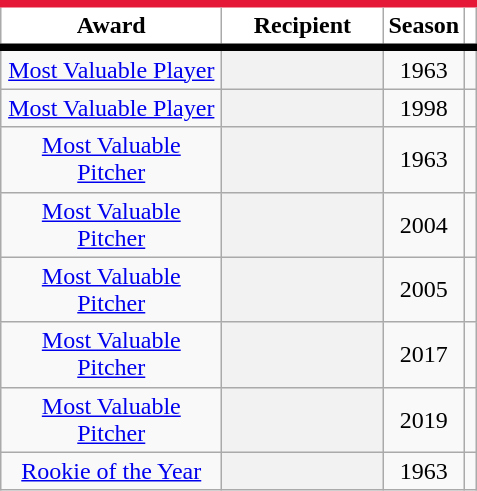<table class="wikitable sortable plainrowheaders" style="text-align:center">
<tr>
<th scope="col" style="background-color:#ffffff; border-top:#E51937 5px solid; border-bottom:#000000 5px solid" width="140px">Award</th>
<th scope="col" style="background-color:#ffffff; border-top:#E51937 5px solid; border-bottom:#000000 5px solid" width="100px">Recipient</th>
<th scope="col" style="background-color:#ffffff; border-top:#E51937 5px solid; border-bottom:#000000 5px solid">Season</th>
<th class="unsortable" scope="col" style="background-color:#ffffff; border-top:#E51937 5px solid; border-bottom:#000000 5px solid"></th>
</tr>
<tr>
<td><a href='#'>Most Valuable Player</a></td>
<th scope="row" style="text-align:center"></th>
<td>1963</td>
<td></td>
</tr>
<tr>
<td><a href='#'>Most Valuable Player</a></td>
<th scope="row" style="text-align:center"></th>
<td>1998</td>
<td></td>
</tr>
<tr>
<td><a href='#'>Most Valuable Pitcher</a></td>
<th scope="row" style="text-align:center"></th>
<td>1963</td>
<td></td>
</tr>
<tr>
<td><a href='#'>Most Valuable Pitcher</a></td>
<th scope="row" style="text-align:center"></th>
<td>2004</td>
<td></td>
</tr>
<tr>
<td><a href='#'>Most Valuable Pitcher</a></td>
<th scope="row" style="text-align:center"></th>
<td>2005</td>
<td></td>
</tr>
<tr>
<td><a href='#'>Most Valuable Pitcher</a></td>
<th scope="row" style="text-align:center"></th>
<td>2017</td>
<td></td>
</tr>
<tr>
<td><a href='#'>Most Valuable Pitcher</a></td>
<th scope="row" style="text-align:center"></th>
<td>2019</td>
<td></td>
</tr>
<tr>
<td><a href='#'>Rookie of the Year</a></td>
<th scope="row" style="text-align:center"></th>
<td>1963</td>
<td></td>
</tr>
</table>
